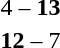<table style="text-align:center">
<tr>
<th width=200></th>
<th width=100></th>
<th width=200></th>
</tr>
<tr>
<td align=right></td>
<td>4 – <strong>13</strong></td>
<td align=left><strong></strong></td>
</tr>
<tr>
<td align=right><strong></strong></td>
<td><strong>12</strong> – 7</td>
<td align=left></td>
</tr>
</table>
